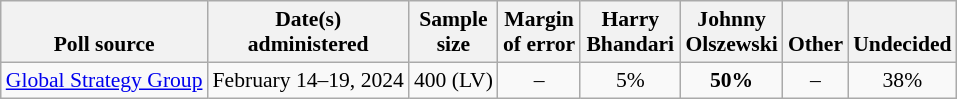<table class="wikitable" style="font-size:90%;text-align:center;">
<tr valign=bottom>
<th>Poll source</th>
<th>Date(s)<br>administered</th>
<th>Sample<br>size</th>
<th>Margin<br>of error</th>
<th style="width:60px;">Harry<br>Bhandari</th>
<th style="width:60px;">Johnny<br>Olszewski</th>
<th>Other</th>
<th>Undecided</th>
</tr>
<tr>
<td align=left><a href='#'>Global Strategy Group</a></td>
<td>February 14–19, 2024</td>
<td>400 (LV)</td>
<td>–</td>
<td>5%</td>
<td><strong>50%</strong></td>
<td>–</td>
<td>38%</td>
</tr>
</table>
